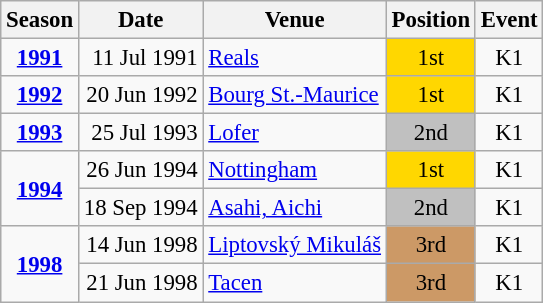<table class="wikitable" style="text-align:center; font-size:95%;">
<tr>
<th>Season</th>
<th>Date</th>
<th>Venue</th>
<th>Position</th>
<th>Event</th>
</tr>
<tr>
<td><strong><a href='#'>1991</a></strong></td>
<td align=right>11 Jul 1991</td>
<td align=left><a href='#'>Reals</a></td>
<td bgcolor=gold>1st</td>
<td>K1</td>
</tr>
<tr>
<td><strong><a href='#'>1992</a></strong></td>
<td align=right>20 Jun 1992</td>
<td align=left><a href='#'>Bourg St.-Maurice</a></td>
<td bgcolor=gold>1st</td>
<td>K1</td>
</tr>
<tr>
<td><strong><a href='#'>1993</a></strong></td>
<td align=right>25 Jul 1993</td>
<td align=left><a href='#'>Lofer</a></td>
<td bgcolor=silver>2nd</td>
<td>K1</td>
</tr>
<tr>
<td rowspan=2><strong><a href='#'>1994</a></strong></td>
<td align=right>26 Jun 1994</td>
<td align=left><a href='#'>Nottingham</a></td>
<td bgcolor=gold>1st</td>
<td>K1</td>
</tr>
<tr>
<td align=right>18 Sep 1994</td>
<td align=left><a href='#'>Asahi, Aichi</a></td>
<td bgcolor=silver>2nd</td>
<td>K1</td>
</tr>
<tr>
<td rowspan=2><strong><a href='#'>1998</a></strong></td>
<td align=right>14 Jun 1998</td>
<td align=left><a href='#'>Liptovský Mikuláš</a></td>
<td bgcolor=cc9966>3rd</td>
<td>K1</td>
</tr>
<tr>
<td align=right>21 Jun 1998</td>
<td align=left><a href='#'>Tacen</a></td>
<td bgcolor=cc9966>3rd</td>
<td>K1</td>
</tr>
</table>
